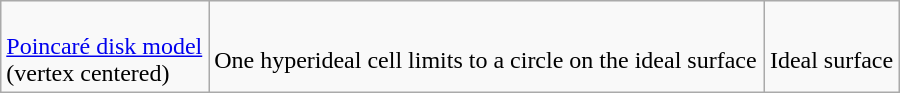<table class=wikitable width=600>
<tr>
<td><br><a href='#'>Poincaré disk model</a><br>(vertex centered)</td>
<td><br>One hyperideal cell limits to a circle on the ideal surface</td>
<td><br>Ideal surface</td>
</tr>
</table>
